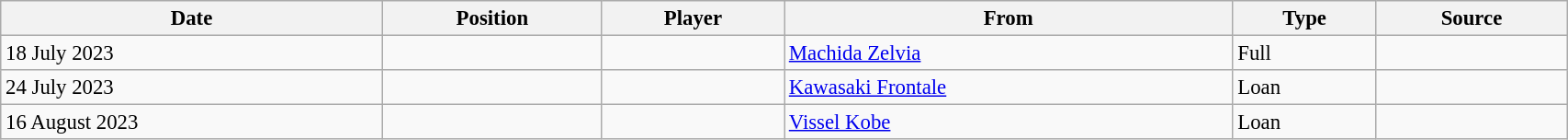<table class="wikitable sortable" style="width:90%; text-align:center; font-size:95%; text-align:left;">
<tr>
<th>Date</th>
<th>Position</th>
<th>Player</th>
<th>From</th>
<th>Type</th>
<th>Source</th>
</tr>
<tr>
<td>18 July 2023</td>
<td></td>
<td></td>
<td> <a href='#'>Machida Zelvia</a></td>
<td>Full</td>
<td></td>
</tr>
<tr>
<td>24 July 2023</td>
<td></td>
<td></td>
<td> <a href='#'>Kawasaki Frontale</a></td>
<td>Loan</td>
<td></td>
</tr>
<tr>
<td>16 August 2023</td>
<td></td>
<td></td>
<td> <a href='#'>Vissel Kobe</a></td>
<td>Loan</td>
<td></td>
</tr>
</table>
